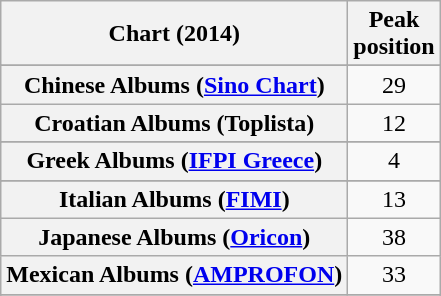<table class="wikitable sortable plainrowheaders" style="text-align:center">
<tr>
<th scope="col">Chart (2014)</th>
<th scope="col">Peak<br>position</th>
</tr>
<tr>
</tr>
<tr>
</tr>
<tr>
</tr>
<tr>
</tr>
<tr>
</tr>
<tr>
<th scope="row">Chinese Albums (<a href='#'>Sino Chart</a>)</th>
<td>29</td>
</tr>
<tr>
<th scope="row">Croatian Albums (Toplista)</th>
<td>12</td>
</tr>
<tr>
</tr>
<tr>
</tr>
<tr>
</tr>
<tr>
<th scope="row">Greek Albums (<a href='#'>IFPI Greece</a>)</th>
<td>4</td>
</tr>
<tr>
</tr>
<tr>
<th scope="row">Italian Albums (<a href='#'>FIMI</a>)</th>
<td>13</td>
</tr>
<tr>
<th scope="row">Japanese Albums (<a href='#'>Oricon</a>)</th>
<td align="center">38</td>
</tr>
<tr>
<th scope="row">Mexican Albums (<a href='#'>AMPROFON</a>)</th>
<td>33</td>
</tr>
<tr>
</tr>
<tr>
</tr>
<tr>
</tr>
<tr>
</tr>
<tr>
</tr>
<tr>
</tr>
<tr>
</tr>
<tr>
</tr>
</table>
